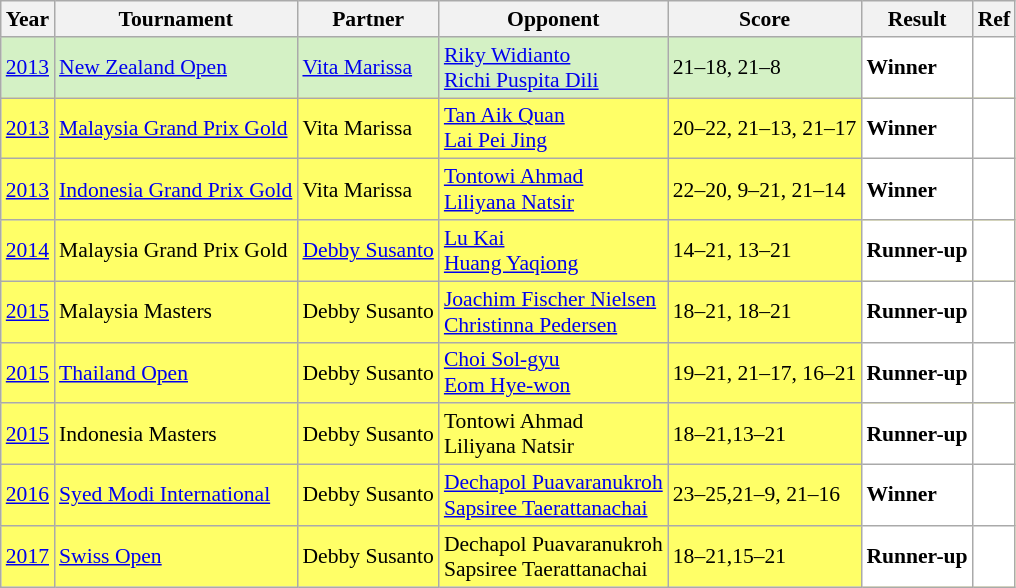<table class="sortable wikitable" style="font-size: 90%">
<tr>
<th>Year</th>
<th>Tournament</th>
<th>Partner</th>
<th>Opponent</th>
<th>Score</th>
<th>Result</th>
<th>Ref</th>
</tr>
<tr style="background:#D4F1C5">
<td align="center"><a href='#'>2013</a></td>
<td align="left"><a href='#'>New Zealand Open</a></td>
<td align="left"> <a href='#'>Vita Marissa</a></td>
<td align="left"> <a href='#'>Riky Widianto</a><br> <a href='#'>Richi Puspita Dili</a></td>
<td align="left">21–18, 21–8</td>
<td style="text-align: left; background:white"> <strong>Winner</strong></td>
<td style="text-align:center; background:white"></td>
</tr>
<tr style="background:#FFFF67">
<td align="center"><a href='#'>2013</a></td>
<td align="left"><a href='#'>Malaysia Grand Prix Gold</a></td>
<td align="left"> Vita Marissa</td>
<td align="left"> <a href='#'>Tan Aik Quan</a><br> <a href='#'>Lai Pei Jing</a></td>
<td align="left">20–22, 21–13, 21–17</td>
<td style="text-align:left; background:white"> <strong>Winner</strong></td>
<td style="text-align:center; background:white"></td>
</tr>
<tr style="background:#FFFF67">
<td align="center"><a href='#'>2013</a></td>
<td align="left"><a href='#'>Indonesia Grand Prix Gold</a></td>
<td align="left"> Vita Marissa</td>
<td align="left"> <a href='#'>Tontowi Ahmad</a><br> <a href='#'>Liliyana Natsir</a></td>
<td align="left">22–20, 9–21, 21–14</td>
<td style="text-align:left; background:white"> <strong>Winner</strong></td>
<td style="text-align:center; background:white"></td>
</tr>
<tr style="background:#FFFF67">
<td align="center"><a href='#'>2014</a></td>
<td align="left">Malaysia Grand Prix Gold</td>
<td align="left"> <a href='#'>Debby Susanto</a></td>
<td align="left"> <a href='#'>Lu Kai</a><br> <a href='#'>Huang Yaqiong</a></td>
<td align="left">14–21, 13–21</td>
<td style="text-align:left; background:white"> <strong>Runner-up</strong></td>
<td style="text-align:center; background:white"></td>
</tr>
<tr style="background:#FFFF67">
<td align="center"><a href='#'>2015</a></td>
<td align="left">Malaysia Masters</td>
<td align="left"> Debby Susanto</td>
<td align="left"> <a href='#'>Joachim Fischer Nielsen</a><br> <a href='#'>Christinna Pedersen</a></td>
<td align="left">18–21, 18–21</td>
<td style="text-align:left; background:white"> <strong>Runner-up</strong></td>
<td style="text-align:center; background:white"></td>
</tr>
<tr style="background:#FFFF67">
<td align="center"><a href='#'>2015</a></td>
<td align="left"><a href='#'>Thailand Open</a></td>
<td align="left"> Debby Susanto</td>
<td align="left"> <a href='#'>Choi Sol-gyu</a><br> <a href='#'>Eom Hye-won</a></td>
<td align="left">19–21, 21–17, 16–21</td>
<td style="text-align:left; background:white"> <strong>Runner-up</strong></td>
<td style="text-align:center; background:white"></td>
</tr>
<tr style="background:#FFFF67">
<td align="center"><a href='#'>2015</a></td>
<td align="left">Indonesia Masters</td>
<td align="left"> Debby Susanto</td>
<td align="left"> Tontowi Ahmad<br> Liliyana Natsir</td>
<td align="left">18–21,13–21</td>
<td style="text-align:left; background:white"> <strong>Runner-up</strong></td>
<td style="text-align:center; background:white"></td>
</tr>
<tr style="background:#FFFF67">
<td align="center"><a href='#'>2016</a></td>
<td align="left"><a href='#'>Syed Modi International</a></td>
<td align="left"> Debby Susanto</td>
<td align="left"> <a href='#'>Dechapol Puavaranukroh</a><br> <a href='#'>Sapsiree Taerattanachai</a></td>
<td align="left">23–25,21–9, 21–16</td>
<td style="text-align:left; background:white"> <strong>Winner</strong></td>
<td style="text-align:center; background:white"></td>
</tr>
<tr style="background:#FFFF67">
<td align="center"><a href='#'>2017</a></td>
<td align="left"><a href='#'>Swiss Open</a></td>
<td align="left"> Debby Susanto</td>
<td align="left"> Dechapol Puavaranukroh<br> Sapsiree Taerattanachai</td>
<td align="left">18–21,15–21</td>
<td style="text-align:left; background:white"> <strong>Runner-up</strong></td>
<td style="text-align:center; background:white"></td>
</tr>
</table>
